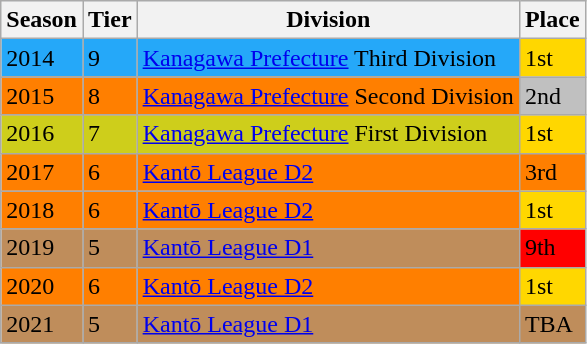<table class="wikitable">
<tr style="background:#f0f6fa;">
<th>Season</th>
<th>Tier</th>
<th>Division</th>
<th>Place</th>
</tr>
<tr>
<td style="background:#25A8F9;">2014</td>
<td style="background:#25A8F9;">9</td>
<td style="background:#25A8F9;"><a href='#'>Kanagawa Prefecture</a> Third Division</td>
<td style="background:gold">1st</td>
</tr>
<tr>
<td style="background:#FF7F00;">2015</td>
<td style="background:#FF7F00;">8</td>
<td style="background:#FF7F00;"><a href='#'>Kanagawa Prefecture</a> Second Division</td>
<td style="background:silver;">2nd</td>
</tr>
<tr>
<td style="background:#CECE1B;">2016</td>
<td style="background:#CECE1B;">7</td>
<td style="background:#CECE1B;"><a href='#'>Kanagawa Prefecture</a> First Division</td>
<td style="background:gold;">1st</td>
</tr>
<tr>
<td style="background:#FF7F00;">2017</td>
<td style="background:#FF7F00;">6</td>
<td style="background:#FF7F00;"><a href='#'>Kantō League D2</a></td>
<td style="background:#FF7F00;">3rd</td>
</tr>
<tr>
<td style="background:#FF7F00;">2018</td>
<td style="background:#FF7F00;">6</td>
<td style="background:#FF7F00;"><a href='#'>Kantō League D2</a></td>
<td style="background:gold;">1st</td>
</tr>
<tr>
<td style="background:#BF8D5B;">2019</td>
<td style="background:#BF8D5B;">5</td>
<td style="background:#BF8D5B;"><a href='#'>Kantō League D1</a></td>
<td style="background:red;">9th</td>
</tr>
<tr>
<td style="background:#FF7F00;">2020</td>
<td style="background:#FF7F00;">6</td>
<td style="background:#FF7F00;"><a href='#'>Kantō League D2</a></td>
<td style="background:gold;">1st</td>
</tr>
<tr>
<td style="background:#BF8D5B;">2021</td>
<td style="background:#BF8D5B;">5</td>
<td style="background:#BF8D5B;"><a href='#'>Kantō League D1</a></td>
<td style="background:#BF8D5B;">TBA</td>
</tr>
</table>
